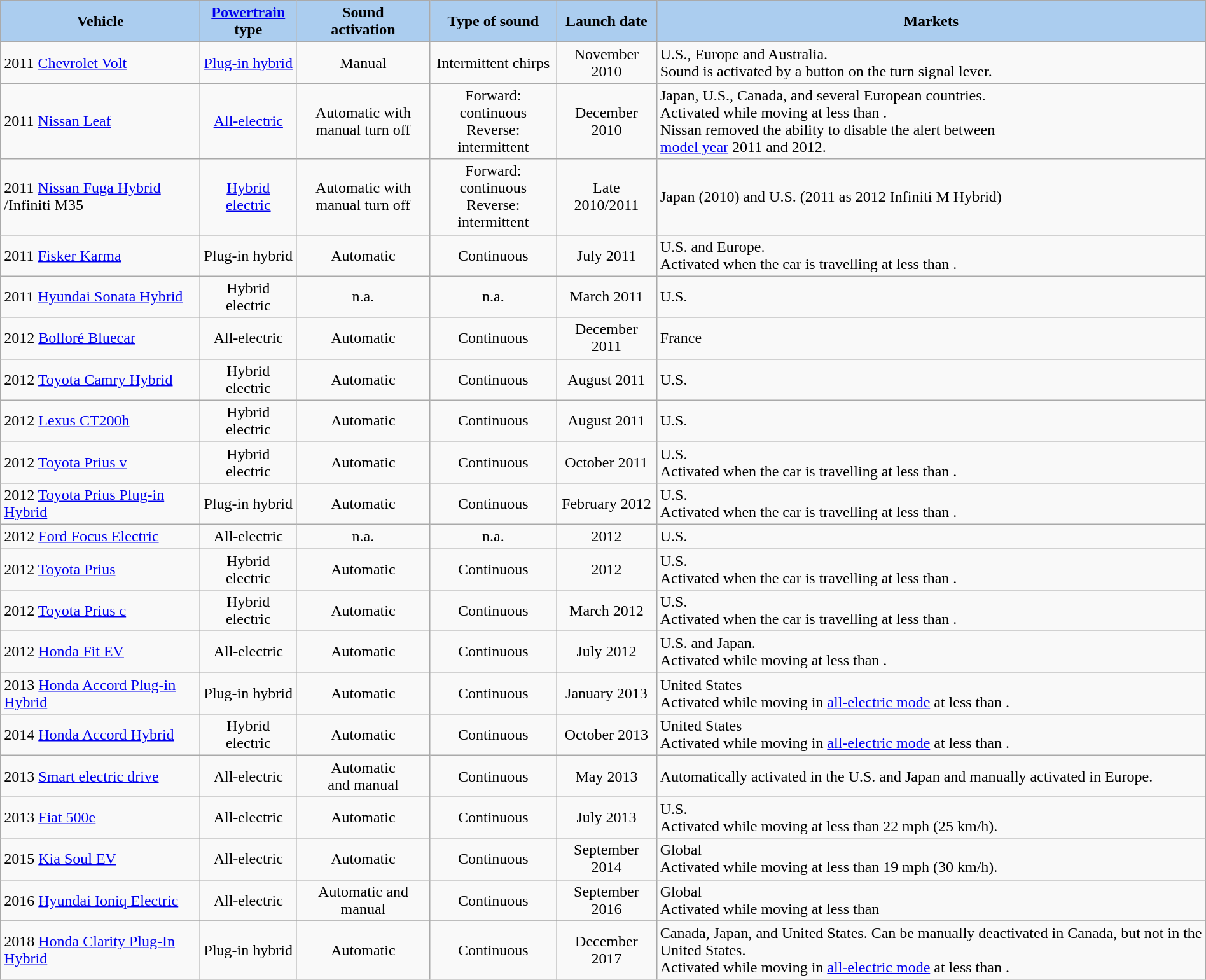<table class="wikitable" align="center=right"  style="margin: 1em auto 1em auto">
<tr>
<th style="background:#ABCDEF;">Vehicle</th>
<th style="background:#ABCDEF;"><a href='#'>Powertrain</a><br>type</th>
<th style="background:#ABCDEF;">Sound<br>activation</th>
<th style="background:#ABCDEF;">Type of sound</th>
<th style="background:#ABCDEF;">Launch date</th>
<th style="background:#ABCDEF;">Markets</th>
</tr>
<tr style="text-align:center;">
<td align=left>2011 <a href='#'>Chevrolet Volt</a></td>
<td><a href='#'>Plug-in hybrid</a></td>
<td>Manual</td>
<td>Intermittent chirps</td>
<td>November 2010</td>
<td align=left>U.S., Europe and Australia.<br> Sound is activated by a button on the turn signal lever.</td>
</tr>
<tr style="text-align:center;">
<td align=left>2011 <a href='#'>Nissan Leaf</a></td>
<td><a href='#'>All-electric</a></td>
<td>Automatic with<br>manual turn off</td>
<td>Forward: continuous<br>Reverse: intermittent</td>
<td>December 2010</td>
<td align=left>Japan, U.S., Canada, and several European countries.<br>Activated while moving at less than .<br>Nissan removed the ability to disable the alert between<br> <a href='#'>model year</a> 2011 and 2012.</td>
</tr>
<tr style="text-align:center;">
<td align=left>2011 <a href='#'>Nissan Fuga Hybrid</a><br>/Infiniti M35</td>
<td><a href='#'>Hybrid electric</a></td>
<td>Automatic with<br>manual turn off</td>
<td>Forward: continuous<br>Reverse: intermittent</td>
<td>Late 2010/2011</td>
<td align=left>Japan (2010) and U.S. (2011 as 2012 Infiniti M Hybrid)</td>
</tr>
<tr style="text-align:center;">
<td align=left>2011 <a href='#'>Fisker Karma</a></td>
<td>Plug-in hybrid</td>
<td>Automatic</td>
<td>Continuous</td>
<td>July 2011</td>
<td align=left>U.S. and Europe.<br>Activated when the car is travelling at less than .</td>
</tr>
<tr style="text-align:center;">
<td align=left>2011 <a href='#'>Hyundai Sonata Hybrid</a></td>
<td>Hybrid electric</td>
<td>n.a.</td>
<td>n.a.</td>
<td>March 2011</td>
<td align=left>U.S.</td>
</tr>
<tr style="text-align:center;">
<td align=left>2012 <a href='#'>Bolloré Bluecar</a></td>
<td>All-electric</td>
<td>Automatic</td>
<td>Continuous</td>
<td>December 2011</td>
<td align=left>France</td>
</tr>
<tr style="text-align:center;">
<td align=left>2012 <a href='#'>Toyota Camry Hybrid</a></td>
<td>Hybrid electric</td>
<td>Automatic</td>
<td>Continuous</td>
<td>August 2011</td>
<td align=left>U.S.</td>
</tr>
<tr style="text-align:center;">
<td align=left>2012 <a href='#'>Lexus CT200h</a></td>
<td>Hybrid electric</td>
<td>Automatic</td>
<td>Continuous</td>
<td>August 2011</td>
<td align=left>U.S.</td>
</tr>
<tr style="text-align:center;">
<td align=left>2012 <a href='#'>Toyota Prius v</a></td>
<td>Hybrid electric</td>
<td>Automatic</td>
<td>Continuous</td>
<td>October 2011</td>
<td align=left>U.S.<br>Activated when the car is travelling at less than .</td>
</tr>
<tr style="text-align:center;">
<td align=left>2012 <a href='#'>Toyota Prius Plug-in Hybrid</a></td>
<td>Plug-in hybrid</td>
<td>Automatic</td>
<td>Continuous</td>
<td>February 2012</td>
<td align=left>U.S.<br>Activated when the car is travelling at less than .</td>
</tr>
<tr style="text-align:center;">
<td align=left>2012 <a href='#'>Ford Focus Electric</a></td>
<td>All-electric</td>
<td>n.a.</td>
<td>n.a.</td>
<td>2012</td>
<td align=left>U.S.</td>
</tr>
<tr style="text-align:center;">
<td align=left>2012 <a href='#'>Toyota Prius</a></td>
<td>Hybrid electric</td>
<td>Automatic</td>
<td>Continuous</td>
<td>2012</td>
<td align=left>U.S.<br>Activated when the car is travelling at less than .</td>
</tr>
<tr style="text-align:center;">
<td align=left>2012 <a href='#'>Toyota Prius c</a></td>
<td>Hybrid electric</td>
<td>Automatic</td>
<td>Continuous</td>
<td>March 2012</td>
<td align=left>U.S.<br>Activated when the car is travelling at less than .</td>
</tr>
<tr style="text-align:center;">
<td align=left>2012 <a href='#'>Honda Fit EV</a></td>
<td>All-electric</td>
<td>Automatic</td>
<td>Continuous</td>
<td>July 2012</td>
<td align=left>U.S. and Japan.<br>Activated while moving at less than .</td>
</tr>
<tr style="text-align:center;">
<td align=left>2013 <a href='#'>Honda Accord Plug-in Hybrid</a></td>
<td>Plug-in hybrid</td>
<td>Automatic</td>
<td>Continuous</td>
<td>January 2013</td>
<td align=left>United States<br>Activated while moving in <a href='#'>all-electric mode</a> at less than .</td>
</tr>
<tr style="text-align:center;">
<td align=left>2014 <a href='#'>Honda Accord Hybrid</a></td>
<td>Hybrid electric</td>
<td>Automatic</td>
<td>Continuous</td>
<td>October 2013</td>
<td align=left>United States<br>Activated while moving in <a href='#'>all-electric mode</a> at less than .</td>
</tr>
<tr style="text-align:center;">
<td align=left>2013 <a href='#'>Smart electric drive</a></td>
<td>All-electric</td>
<td>Automatic<br>and manual</td>
<td>Continuous</td>
<td>May 2013</td>
<td align=left>Automatically activated in the U.S. and Japan and manually activated in Europe.</td>
</tr>
<tr style="text-align:center;">
<td align=left>2013 <a href='#'>Fiat 500e</a></td>
<td>All-electric</td>
<td>Automatic</td>
<td>Continuous</td>
<td>July 2013</td>
<td align=left>U.S.<br>Activated while moving at less than 22 mph (25 km/h).</td>
</tr>
<tr style="text-align:center;">
<td align=left>2015 <a href='#'>Kia Soul EV</a></td>
<td>All-electric</td>
<td>Automatic</td>
<td>Continuous</td>
<td>September<br> 2014</td>
<td align=left>Global<br>Activated while moving at less than 19 mph (30 km/h).</td>
</tr>
<tr style="text-align:center;">
<td align=left>2016 <a href='#'>Hyundai Ioniq Electric</a></td>
<td>All-electric</td>
<td>Automatic and manual</td>
<td>Continuous</td>
<td>September<br> 2016</td>
<td align=left>Global<br>Activated while moving at less than </td>
</tr>
<tr>
</tr>
<tr style="text-align:center;">
<td align=left>2018 <a href='#'>Honda Clarity Plug-In Hybrid</a></td>
<td>Plug-in hybrid</td>
<td>Automatic</td>
<td>Continuous</td>
<td>December<br> 2017</td>
<td align=left>Canada, Japan, and United States. Can be manually deactivated in Canada, but not in the United States.<br>Activated while moving in <a href='#'>all-electric mode</a> at less than .</td>
</tr>
</table>
